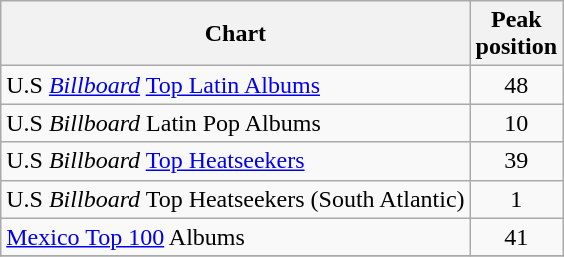<table class="wikitable sortable">
<tr>
<th>Chart</th>
<th>Peak<br>position</th>
</tr>
<tr>
<td>U.S <em><a href='#'>Billboard</a></em> <a href='#'>Top Latin Albums</a></td>
<td align="center">48</td>
</tr>
<tr>
<td>U.S <em>Billboard</em> Latin Pop Albums</td>
<td align="center">10</td>
</tr>
<tr>
<td>U.S <em>Billboard</em> <a href='#'>Top Heatseekers</a></td>
<td align="center">39</td>
</tr>
<tr>
<td>U.S <em>Billboard</em> Top Heatseekers (South Atlantic)</td>
<td align="center">1</td>
</tr>
<tr>
<td><a href='#'>Mexico Top 100</a> Albums</td>
<td align="center">41</td>
</tr>
<tr>
</tr>
</table>
